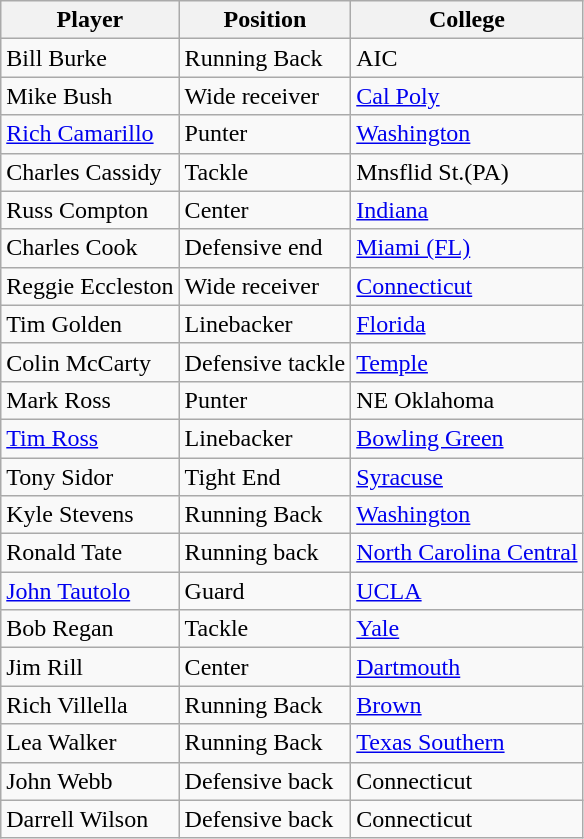<table class="wikitable">
<tr>
<th>Player</th>
<th>Position</th>
<th>College</th>
</tr>
<tr>
<td>Bill Burke</td>
<td>Running Back</td>
<td>AIC</td>
</tr>
<tr>
<td>Mike Bush</td>
<td>Wide receiver</td>
<td><a href='#'>Cal Poly</a></td>
</tr>
<tr>
<td><a href='#'>Rich Camarillo</a></td>
<td>Punter</td>
<td><a href='#'>Washington</a></td>
</tr>
<tr>
<td>Charles Cassidy</td>
<td>Tackle</td>
<td>Mnsflid St.(PA)</td>
</tr>
<tr>
<td>Russ Compton</td>
<td>Center</td>
<td><a href='#'>Indiana</a></td>
</tr>
<tr>
<td>Charles Cook</td>
<td>Defensive end</td>
<td><a href='#'>Miami (FL)</a></td>
</tr>
<tr>
<td>Reggie Eccleston</td>
<td>Wide receiver</td>
<td><a href='#'>Connecticut</a></td>
</tr>
<tr>
<td>Tim Golden</td>
<td>Linebacker</td>
<td><a href='#'>Florida</a></td>
</tr>
<tr>
<td>Colin McCarty</td>
<td>Defensive tackle</td>
<td><a href='#'>Temple</a></td>
</tr>
<tr>
<td>Mark Ross</td>
<td>Punter</td>
<td>NE Oklahoma</td>
</tr>
<tr>
<td><a href='#'>Tim Ross</a></td>
<td>Linebacker</td>
<td><a href='#'>Bowling Green</a></td>
</tr>
<tr>
<td>Tony Sidor</td>
<td>Tight End</td>
<td><a href='#'>Syracuse</a></td>
</tr>
<tr>
<td>Kyle Stevens</td>
<td>Running Back</td>
<td><a href='#'>Washington</a></td>
</tr>
<tr>
<td>Ronald Tate</td>
<td>Running back</td>
<td><a href='#'>North Carolina Central</a></td>
</tr>
<tr>
<td><a href='#'>John Tautolo</a></td>
<td>Guard</td>
<td><a href='#'>UCLA</a></td>
</tr>
<tr>
<td>Bob Regan</td>
<td>Tackle</td>
<td><a href='#'>Yale</a></td>
</tr>
<tr>
<td>Jim Rill</td>
<td>Center</td>
<td><a href='#'>Dartmouth</a></td>
</tr>
<tr>
<td>Rich Villella</td>
<td>Running Back</td>
<td><a href='#'>Brown</a></td>
</tr>
<tr>
<td>Lea Walker</td>
<td>Running Back</td>
<td><a href='#'>Texas Southern</a></td>
</tr>
<tr>
<td>John Webb</td>
<td>Defensive back</td>
<td>Connecticut</td>
</tr>
<tr>
<td>Darrell Wilson</td>
<td>Defensive back</td>
<td>Connecticut</td>
</tr>
</table>
